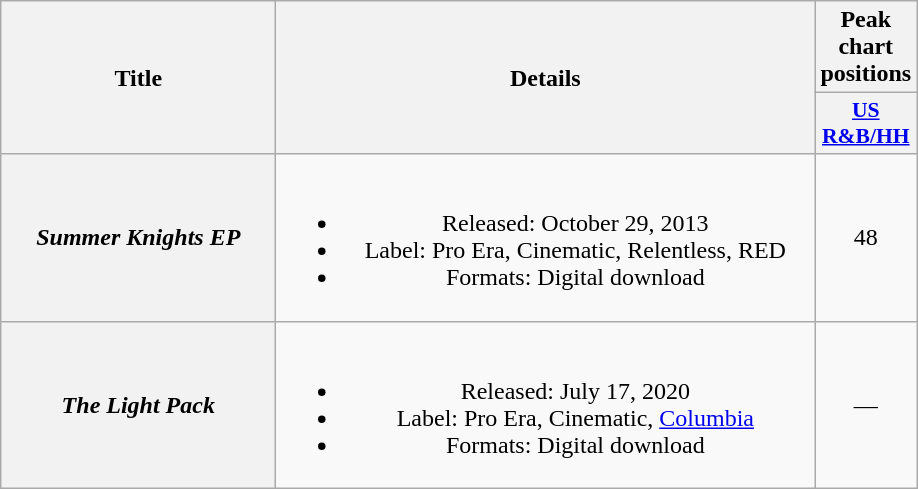<table class="wikitable plainrowheaders" style="text-align:center;">
<tr>
<th scope="col" rowspan="2" style="width:11em;">Title</th>
<th scope="col" rowspan="2" style="width:22em;">Details</th>
<th scope="col" colspan="1">Peak chart positions</th>
</tr>
<tr>
<th scope="col" style="width:3em;font-size:90%;"><a href='#'>US<br>R&B/HH</a><br></th>
</tr>
<tr>
<th scope="row"><em>Summer Knights EP</em></th>
<td><br><ul><li>Released: October 29, 2013</li><li>Label: Pro Era, Cinematic, Relentless, RED</li><li>Formats: Digital download</li></ul></td>
<td>48</td>
</tr>
<tr>
<th scope="row"><em>The Light Pack</em></th>
<td><br><ul><li>Released: July 17, 2020</li><li>Label:  Pro Era, Cinematic, <a href='#'>Columbia</a></li><li>Formats: Digital download</li></ul></td>
<td>—</td>
</tr>
</table>
